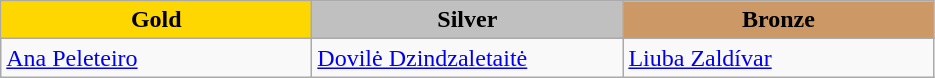<table class="wikitable" style="text-align:left">
<tr align="center">
<td width=200 bgcolor=gold><strong>Gold</strong></td>
<td width=200 bgcolor=silver><strong>Silver</strong></td>
<td width=200 bgcolor=CC9966><strong>Bronze</strong></td>
</tr>
<tr>
<td><a href='#'>Ana Peleteiro</a><br><em></em></td>
<td><a href='#'>Dovilė Dzindzaletaitė</a><br><em></em></td>
<td><a href='#'>Liuba Zaldívar</a><br><em></em></td>
</tr>
</table>
